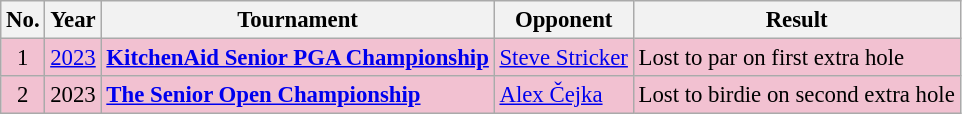<table class="wikitable" style="font-size:95%;">
<tr>
<th>No.</th>
<th>Year</th>
<th>Tournament</th>
<th>Opponent</th>
<th>Result</th>
</tr>
<tr style="background:#F2C1D1;">
<td align=center>1</td>
<td><a href='#'>2023</a></td>
<td><strong><a href='#'>KitchenAid Senior PGA Championship</a></strong></td>
<td> <a href='#'>Steve Stricker</a></td>
<td>Lost to par on first extra hole</td>
</tr>
<tr style="background:#F2C1D1;">
<td align=center>2</td>
<td>2023</td>
<td><strong><a href='#'>The Senior Open Championship</a></strong></td>
<td> <a href='#'>Alex Čejka</a></td>
<td>Lost to birdie on second extra hole</td>
</tr>
</table>
